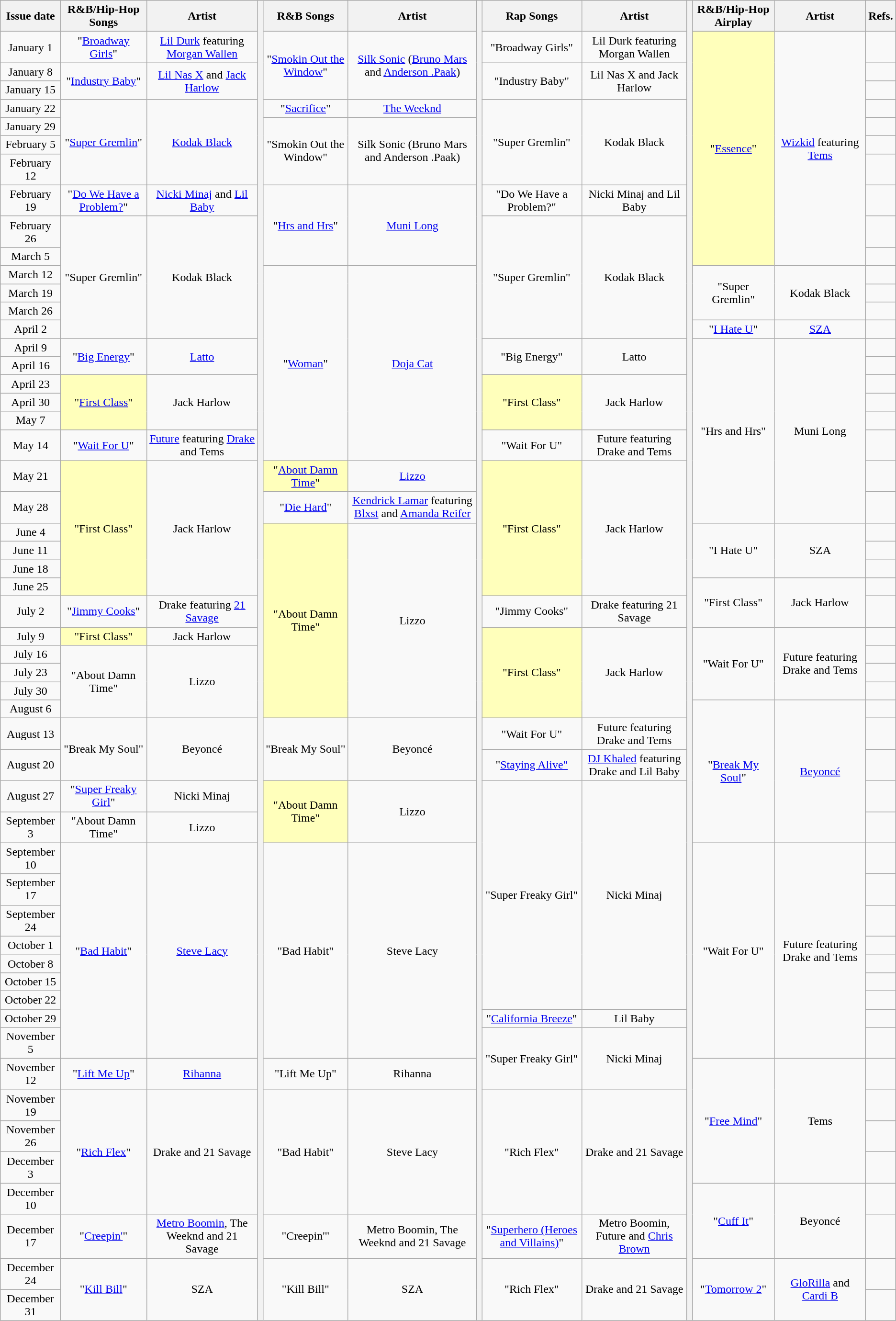<table class="wikitable plainheaders" style="text-align:center;">
<tr>
<th>Issue date</th>
<th>R&B/Hip-Hop Songs</th>
<th>Artist</th>
<th rowspan="54"></th>
<th>R&B Songs</th>
<th>Artist</th>
<th rowspan="54"></th>
<th>Rap Songs</th>
<th>Artist</th>
<th rowspan="54"></th>
<th>R&B/Hip-Hop Airplay</th>
<th>Artist</th>
<th>Refs.</th>
</tr>
<tr>
<td scope="row">January 1</td>
<td>"<a href='#'>Broadway Girls</a>"</td>
<td><a href='#'>Lil Durk</a> featuring <a href='#'>Morgan Wallen</a></td>
<td rowspan="3">"<a href='#'>Smokin Out the Window</a>"</td>
<td rowspan="3"><a href='#'>Silk Sonic</a> (<a href='#'>Bruno Mars</a> and <a href='#'>Anderson .Paak</a>)</td>
<td>"Broadway Girls"</td>
<td>Lil Durk featuring Morgan Wallen</td>
<td style="background-color:#FFFFBB" rowspan="10">"<a href='#'>Essence</a>" </td>
<td rowspan="10"><a href='#'>Wizkid</a> featuring <a href='#'>Tems</a></td>
<td></td>
</tr>
<tr>
<td>January 8</td>
<td rowspan="2">"<a href='#'>Industry Baby</a>"</td>
<td rowspan="2"><a href='#'>Lil Nas X</a> and <a href='#'>Jack Harlow</a></td>
<td rowspan="2">"Industry Baby"</td>
<td rowspan="2">Lil Nas X and Jack Harlow</td>
<td></td>
</tr>
<tr>
<td>January 15</td>
<td></td>
</tr>
<tr>
<td>January 22</td>
<td rowspan="4">"<a href='#'>Super Gremlin</a>"</td>
<td rowspan="4"><a href='#'>Kodak Black</a></td>
<td>"<a href='#'>Sacrifice</a>"</td>
<td><a href='#'>The Weeknd</a></td>
<td rowspan="4">"Super Gremlin"</td>
<td rowspan="4">Kodak Black</td>
<td></td>
</tr>
<tr>
<td>January 29</td>
<td rowspan="3">"Smokin Out the Window"</td>
<td rowspan="3">Silk Sonic (Bruno Mars and Anderson .Paak)</td>
<td></td>
</tr>
<tr>
<td>February 5</td>
<td></td>
</tr>
<tr>
<td>February 12</td>
<td></td>
</tr>
<tr>
<td>February 19</td>
<td>"<a href='#'>Do We Have a Problem?</a>"</td>
<td><a href='#'>Nicki Minaj</a> and <a href='#'>Lil Baby</a></td>
<td rowspan="3">"<a href='#'>Hrs and Hrs</a>"</td>
<td rowspan="3"><a href='#'>Muni Long</a></td>
<td>"Do We Have a Problem?"</td>
<td>Nicki Minaj and Lil Baby</td>
<td></td>
</tr>
<tr>
<td>February 26</td>
<td rowspan="6">"Super Gremlin"</td>
<td rowspan="6">Kodak Black</td>
<td rowspan="6">"Super Gremlin"</td>
<td rowspan="6">Kodak Black</td>
<td></td>
</tr>
<tr>
<td>March 5</td>
<td></td>
</tr>
<tr>
<td>March 12</td>
<td rowspan="10">"<a href='#'>Woman</a>"</td>
<td rowspan="10"><a href='#'>Doja Cat</a></td>
<td rowspan="3">"Super Gremlin"</td>
<td rowspan="3">Kodak Black</td>
<td></td>
</tr>
<tr>
<td>March 19</td>
<td></td>
</tr>
<tr>
<td>March 26</td>
<td></td>
</tr>
<tr>
<td>April 2</td>
<td>"<a href='#'>I Hate U</a>"</td>
<td><a href='#'>SZA</a></td>
<td></td>
</tr>
<tr>
<td>April 9</td>
<td rowspan="2">"<a href='#'>Big Energy</a>"</td>
<td rowspan="2"><a href='#'>Latto</a></td>
<td rowspan="2">"Big Energy"</td>
<td rowspan="2">Latto</td>
<td rowspan="8">"Hrs and Hrs"</td>
<td rowspan="8">Muni Long</td>
<td></td>
</tr>
<tr>
<td>April 16</td>
<td></td>
</tr>
<tr>
<td>April 23</td>
<td style="background-color:#FFFFBB" rowspan="3">"<a href='#'>First Class</a>" </td>
<td rowspan="3">Jack Harlow</td>
<td style="background-color:#FFFFBB" rowspan="3">"First Class" </td>
<td rowspan="3">Jack Harlow</td>
<td></td>
</tr>
<tr>
<td>April 30</td>
<td></td>
</tr>
<tr>
<td>May 7</td>
<td></td>
</tr>
<tr>
<td>May 14</td>
<td>"<a href='#'>Wait For U</a>"</td>
<td><a href='#'>Future</a> featuring <a href='#'>Drake</a> and Tems</td>
<td>"Wait For U"</td>
<td>Future featuring Drake and Tems</td>
<td></td>
</tr>
<tr>
<td>May 21</td>
<td style="background-color:#FFFFBB" rowspan="6">"First Class" </td>
<td rowspan="6">Jack Harlow</td>
<td style="background-color:#FFFFBB">"<a href='#'>About Damn Time</a>" </td>
<td><a href='#'>Lizzo</a></td>
<td style="background-color:#FFFFBB" rowspan="6">"First Class" </td>
<td rowspan="6">Jack Harlow</td>
<td></td>
</tr>
<tr>
<td>May 28</td>
<td>"<a href='#'>Die Hard</a>"</td>
<td><a href='#'>Kendrick Lamar</a> featuring <a href='#'>Blxst</a> and <a href='#'>Amanda Reifer</a></td>
<td></td>
</tr>
<tr>
<td>June 4</td>
<td style="background-color:#FFFFBB" rowspan="10">"About Damn Time" </td>
<td rowspan="10">Lizzo</td>
<td rowspan="3">"I Hate U"</td>
<td rowspan="3">SZA</td>
<td></td>
</tr>
<tr>
<td>June 11</td>
<td></td>
</tr>
<tr>
<td>June 18</td>
<td></td>
</tr>
<tr>
<td>June 25</td>
<td rowspan="2">"First Class"</td>
<td rowspan="2">Jack Harlow</td>
<td></td>
</tr>
<tr>
<td>July 2</td>
<td>"<a href='#'>Jimmy Cooks</a>"</td>
<td>Drake featuring <a href='#'>21 Savage</a></td>
<td>"Jimmy Cooks"</td>
<td>Drake featuring 21 Savage</td>
<td></td>
</tr>
<tr>
<td>July 9</td>
<td style="background-color:#FFFFBB">"First Class" </td>
<td>Jack Harlow</td>
<td style="background-color:#FFFFBB" rowspan="5">"First Class" </td>
<td rowspan="5">Jack Harlow</td>
<td rowspan="4">"Wait For U"</td>
<td rowspan="4">Future featuring Drake and Tems</td>
<td></td>
</tr>
<tr>
<td>July 16</td>
<td rowspan="4">"About Damn Time"</td>
<td rowspan="4">Lizzo</td>
<td></td>
</tr>
<tr>
<td>July 23</td>
<td></td>
</tr>
<tr>
<td>July 30</td>
<td></td>
</tr>
<tr>
<td>August 6</td>
<td rowspan="5">"<a href='#'>Break My Soul</a>"</td>
<td rowspan="5"><a href='#'>Beyoncé</a></td>
<td></td>
</tr>
<tr>
<td>August 13</td>
<td rowspan="2">"Break My Soul"</td>
<td rowspan="2">Beyoncé</td>
<td rowspan="2">"Break My Soul"</td>
<td rowspan="2">Beyoncé</td>
<td>"Wait For U"</td>
<td>Future featuring Drake and Tems</td>
<td></td>
</tr>
<tr>
<td>August 20</td>
<td>"<a href='#'>Staying Alive"</a></td>
<td><a href='#'>DJ Khaled</a> featuring Drake and Lil Baby</td>
<td></td>
</tr>
<tr>
<td>August 27</td>
<td>"<a href='#'>Super Freaky Girl</a>"</td>
<td>Nicki Minaj</td>
<td style="background-color:#FFFFBB" rowspan="2">"About Damn Time" </td>
<td rowspan="2">Lizzo</td>
<td rowspan="9">"Super Freaky Girl"</td>
<td rowspan="9">Nicki Minaj</td>
<td></td>
</tr>
<tr>
<td>September 3</td>
<td>"About Damn Time"</td>
<td>Lizzo</td>
<td></td>
</tr>
<tr>
<td>September 10</td>
<td rowspan="9">"<a href='#'>Bad Habit</a>"</td>
<td rowspan="9"><a href='#'>Steve Lacy</a></td>
<td rowspan="9">"Bad Habit"</td>
<td rowspan="9">Steve Lacy</td>
<td rowspan="9">"Wait For U"</td>
<td rowspan="9">Future featuring Drake and Tems</td>
<td></td>
</tr>
<tr>
<td>September 17</td>
<td></td>
</tr>
<tr>
<td>September 24</td>
<td></td>
</tr>
<tr>
<td>October 1</td>
<td></td>
</tr>
<tr>
<td>October 8</td>
<td></td>
</tr>
<tr>
<td>October 15</td>
<td></td>
</tr>
<tr>
<td>October 22</td>
<td></td>
</tr>
<tr>
<td>October 29</td>
<td>"<a href='#'>California Breeze</a>"</td>
<td>Lil Baby</td>
<td></td>
</tr>
<tr>
<td>November 5</td>
<td rowspan="2">"Super Freaky Girl"</td>
<td rowspan="2">Nicki Minaj</td>
<td></td>
</tr>
<tr>
<td>November 12</td>
<td>"<a href='#'>Lift Me Up</a>"</td>
<td><a href='#'>Rihanna</a></td>
<td>"Lift Me Up"</td>
<td>Rihanna</td>
<td rowspan="4">"<a href='#'>Free Mind</a>"</td>
<td rowspan="4">Tems</td>
<td></td>
</tr>
<tr>
<td>November 19</td>
<td rowspan="4">"<a href='#'>Rich Flex</a>"</td>
<td rowspan="4">Drake and 21 Savage</td>
<td rowspan="4">"Bad Habit"</td>
<td rowspan="4">Steve Lacy</td>
<td rowspan="4">"Rich Flex"</td>
<td rowspan="4">Drake and 21 Savage</td>
<td></td>
</tr>
<tr>
<td>November 26</td>
<td></td>
</tr>
<tr>
<td>December 3</td>
<td></td>
</tr>
<tr>
<td>December 10</td>
<td rowspan="2">"<a href='#'>Cuff It</a>"</td>
<td rowspan="2">Beyoncé</td>
<td></td>
</tr>
<tr>
<td>December 17</td>
<td>"<a href='#'>Creepin'</a>"</td>
<td><a href='#'>Metro Boomin</a>, The Weeknd and 21 Savage</td>
<td>"Creepin'"</td>
<td>Metro Boomin, The Weeknd and 21 Savage</td>
<td>"<a href='#'>Superhero (Heroes and Villains)</a>"</td>
<td>Metro Boomin, Future and <a href='#'>Chris Brown</a></td>
<td></td>
</tr>
<tr>
<td>December 24</td>
<td rowspan="2">"<a href='#'>Kill Bill</a>"</td>
<td rowspan="2">SZA</td>
<td rowspan="2">"Kill Bill"</td>
<td rowspan="2">SZA</td>
<td rowspan="2">"Rich Flex"</td>
<td rowspan="2">Drake and 21 Savage</td>
<td rowspan="2">"<a href='#'>Tomorrow 2</a>"</td>
<td rowspan="2"><a href='#'>GloRilla</a> and <a href='#'>Cardi B</a></td>
<td></td>
</tr>
<tr>
<td>December 31</td>
<td></td>
</tr>
</table>
